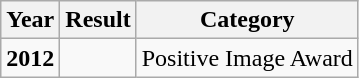<table class="wikitable">
<tr>
<th>Year</th>
<th>Result</th>
<th>Category</th>
</tr>
<tr>
<td><strong>2012</strong></td>
<td></td>
<td>Positive Image Award</td>
</tr>
</table>
